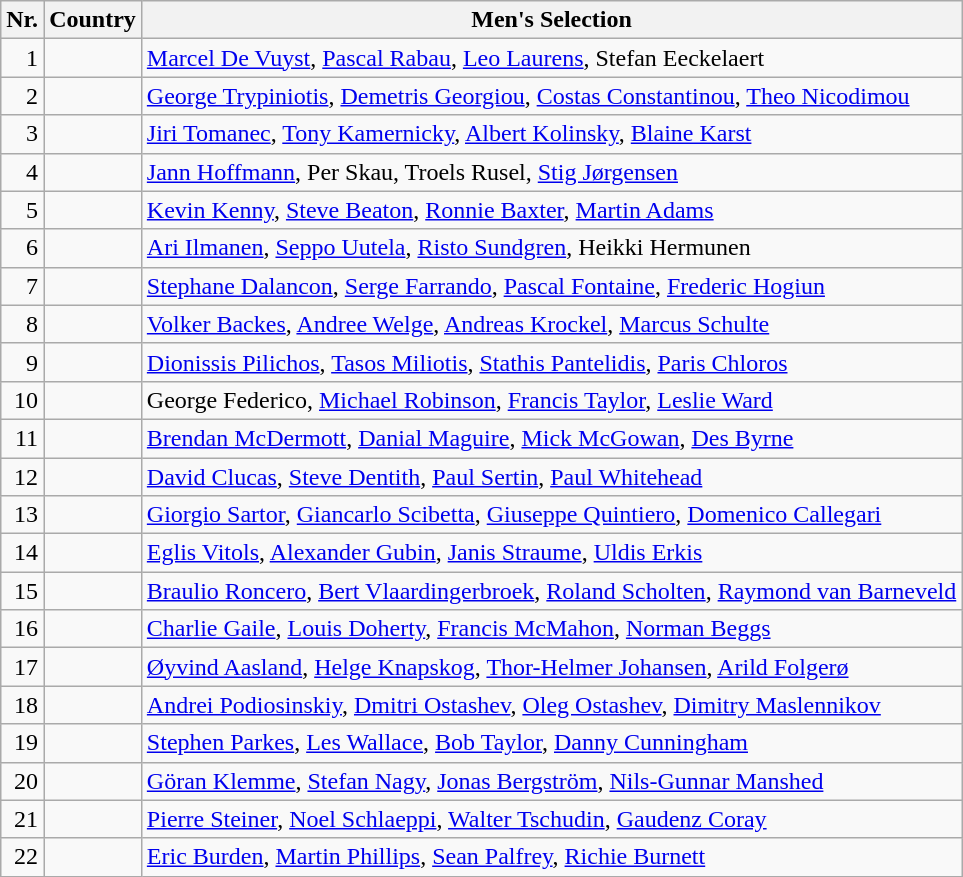<table class="wikitable">
<tr>
<th>Nr.</th>
<th>Country</th>
<th>Men's Selection</th>
</tr>
<tr>
<td align=right>1</td>
<td></td>
<td><a href='#'>Marcel De Vuyst</a>, <a href='#'>Pascal Rabau</a>, <a href='#'>Leo Laurens</a>, Stefan Eeckelaert</td>
</tr>
<tr>
<td align=right>2</td>
<td></td>
<td><a href='#'>George Trypiniotis</a>, <a href='#'>Demetris Georgiou</a>, <a href='#'>Costas Constantinou</a>, <a href='#'>Theo Nicodimou</a></td>
</tr>
<tr>
<td align=right>3</td>
<td></td>
<td><a href='#'>Jiri Tomanec</a>, <a href='#'>Tony Kamernicky</a>, <a href='#'>Albert Kolinsky</a>, <a href='#'>Blaine Karst</a></td>
</tr>
<tr>
<td align=right>4</td>
<td></td>
<td><a href='#'>Jann Hoffmann</a>, Per Skau, Troels Rusel, <a href='#'>Stig Jørgensen</a></td>
</tr>
<tr>
<td align=right>5</td>
<td></td>
<td><a href='#'>Kevin Kenny</a>, <a href='#'>Steve Beaton</a>, <a href='#'>Ronnie Baxter</a>, <a href='#'>Martin Adams</a></td>
</tr>
<tr>
<td align=right>6</td>
<td></td>
<td><a href='#'>Ari Ilmanen</a>, <a href='#'>Seppo Uutela</a>, <a href='#'>Risto Sundgren</a>, Heikki Hermunen</td>
</tr>
<tr>
<td align=right>7</td>
<td></td>
<td><a href='#'>Stephane Dalancon</a>, <a href='#'>Serge Farrando</a>, <a href='#'>Pascal Fontaine</a>, <a href='#'>Frederic Hogiun</a></td>
</tr>
<tr>
<td align=right>8</td>
<td></td>
<td><a href='#'>Volker Backes</a>, <a href='#'>Andree Welge</a>, <a href='#'>Andreas Krockel</a>, <a href='#'>Marcus Schulte</a></td>
</tr>
<tr>
<td align=right>9</td>
<td></td>
<td><a href='#'>Dionissis Pilichos</a>, <a href='#'>Tasos Miliotis</a>, <a href='#'>Stathis Pantelidis</a>, <a href='#'>Paris Chloros</a></td>
</tr>
<tr>
<td align=right>10</td>
<td></td>
<td>George Federico, <a href='#'>Michael Robinson</a>, <a href='#'>Francis Taylor</a>, <a href='#'>Leslie Ward</a></td>
</tr>
<tr>
<td align=right>11</td>
<td></td>
<td><a href='#'>Brendan McDermott</a>, <a href='#'>Danial Maguire</a>, <a href='#'>Mick McGowan</a>, <a href='#'>Des Byrne</a></td>
</tr>
<tr>
<td align=right>12</td>
<td></td>
<td><a href='#'>David Clucas</a>, <a href='#'>Steve Dentith</a>, <a href='#'>Paul Sertin</a>, <a href='#'>Paul Whitehead</a></td>
</tr>
<tr>
<td align=right>13</td>
<td></td>
<td><a href='#'>Giorgio Sartor</a>, <a href='#'>Giancarlo Scibetta</a>, <a href='#'>Giuseppe Quintiero</a>, <a href='#'>Domenico Callegari</a></td>
</tr>
<tr>
<td align=right>14</td>
<td></td>
<td><a href='#'>Eglis Vitols</a>, <a href='#'>Alexander Gubin</a>, <a href='#'>Janis Straume</a>, <a href='#'>Uldis Erkis</a></td>
</tr>
<tr>
<td align=right>15</td>
<td></td>
<td><a href='#'>Braulio Roncero</a>, <a href='#'>Bert Vlaardingerbroek</a>, <a href='#'>Roland Scholten</a>, <a href='#'>Raymond van Barneveld</a></td>
</tr>
<tr>
<td align=right>16</td>
<td></td>
<td><a href='#'>Charlie Gaile</a>, <a href='#'>Louis Doherty</a>, <a href='#'>Francis McMahon</a>, <a href='#'>Norman Beggs</a></td>
</tr>
<tr>
<td align=right>17</td>
<td></td>
<td><a href='#'>Øyvind Aasland</a>, <a href='#'>Helge Knapskog</a>, <a href='#'>Thor-Helmer Johansen</a>, <a href='#'>Arild Folgerø</a></td>
</tr>
<tr>
<td align=right>18</td>
<td></td>
<td><a href='#'>Andrei Podiosinskiy</a>, <a href='#'>Dmitri Ostashev</a>, <a href='#'>Oleg Ostashev</a>, <a href='#'>Dimitry Maslennikov</a></td>
</tr>
<tr>
<td align=right>19</td>
<td></td>
<td><a href='#'>Stephen Parkes</a>, <a href='#'>Les Wallace</a>, <a href='#'>Bob Taylor</a>, <a href='#'>Danny Cunningham</a></td>
</tr>
<tr>
<td align=right>20</td>
<td></td>
<td><a href='#'>Göran Klemme</a>, <a href='#'>Stefan Nagy</a>, <a href='#'>Jonas Bergström</a>, <a href='#'>Nils-Gunnar Manshed</a></td>
</tr>
<tr>
<td align=right>21</td>
<td></td>
<td><a href='#'>Pierre Steiner</a>, <a href='#'>Noel Schlaeppi</a>, <a href='#'>Walter Tschudin</a>, <a href='#'>Gaudenz Coray</a></td>
</tr>
<tr>
<td align=right>22</td>
<td></td>
<td><a href='#'>Eric Burden</a>, <a href='#'>Martin Phillips</a>, <a href='#'>Sean Palfrey</a>, <a href='#'>Richie Burnett</a></td>
</tr>
</table>
